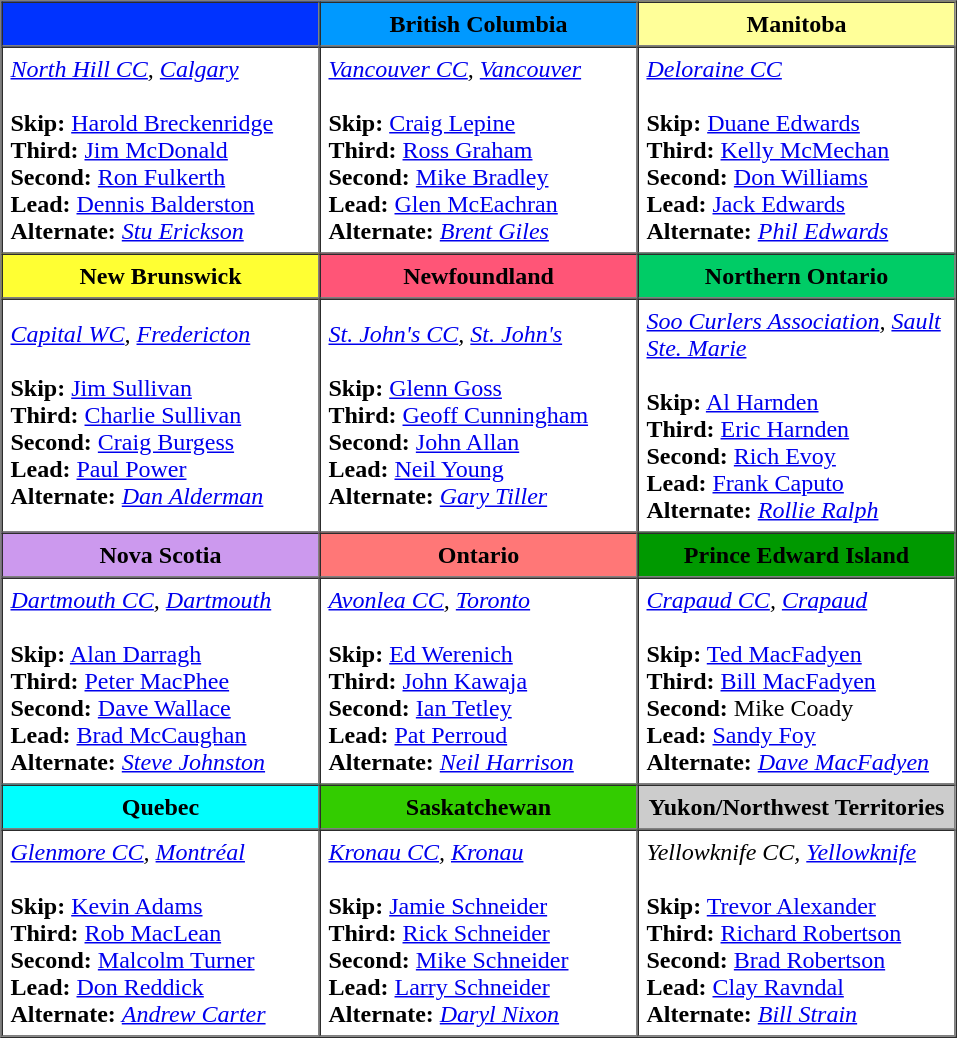<table border=1 cellpadding=5 cellspacing=0>
<tr>
<th style="background:#03f; width:200px;"></th>
<th style="background:#09f; width:200px;">British Columbia</th>
<th style="background:#ff9; width:200px;">Manitoba</th>
</tr>
<tr>
<td><em><a href='#'>North Hill CC</a>, <a href='#'>Calgary</a></em><br><br><strong>Skip:</strong> <a href='#'>Harold Breckenridge</a> <br>
<strong>Third:</strong> <a href='#'>Jim McDonald</a> <br>
<strong>Second:</strong> <a href='#'>Ron Fulkerth</a> <br>
<strong>Lead:</strong> <a href='#'>Dennis Balderston</a> <br>
<strong>Alternate:</strong> <em><a href='#'>Stu Erickson</a></em></td>
<td><em><a href='#'>Vancouver CC</a>, <a href='#'>Vancouver</a></em><br><br><strong>Skip:</strong> <a href='#'>Craig Lepine</a> <br>
<strong>Third:</strong> <a href='#'>Ross Graham</a> <br>
<strong>Second:</strong> <a href='#'>Mike Bradley</a> <br>
<strong>Lead:</strong> <a href='#'>Glen McEachran</a> <br>
<strong>Alternate:</strong> <em><a href='#'>Brent Giles</a></em></td>
<td><em><a href='#'>Deloraine CC</a></em><br><br><strong>Skip:</strong> <a href='#'>Duane Edwards</a> <br>
<strong>Third:</strong> <a href='#'>Kelly McMechan</a> <br>
<strong>Second:</strong> <a href='#'>Don Williams</a> <br>
<strong>Lead:</strong> <a href='#'>Jack Edwards</a> <br>
<strong>Alternate:</strong> <em><a href='#'>Phil Edwards</a></em></td>
</tr>
<tr>
<th style="background:#ff3; width:200px;">New Brunswick</th>
<th style="background:#f57; width:200px;">Newfoundland</th>
<th style="background:#0c6; width:200px;">Northern Ontario</th>
</tr>
<tr>
<td><em><a href='#'>Capital WC</a>, <a href='#'>Fredericton</a></em><br><br><strong>Skip:</strong> <a href='#'>Jim Sullivan</a> <br>
<strong>Third:</strong> <a href='#'>Charlie Sullivan</a> <br>
<strong>Second:</strong> <a href='#'>Craig Burgess</a> <br>
<strong>Lead:</strong> <a href='#'>Paul Power</a> <br>
<strong>Alternate:</strong> <em><a href='#'>Dan Alderman</a></em></td>
<td><em><a href='#'>St. John's CC</a>, <a href='#'>St. John's</a></em><br><br><strong>Skip:</strong> <a href='#'>Glenn Goss</a> <br>
<strong>Third:</strong> <a href='#'>Geoff Cunningham</a> <br>
<strong>Second:</strong> <a href='#'>John Allan</a> <br>
<strong>Lead:</strong> <a href='#'>Neil Young</a> <br>
<strong>Alternate:</strong> <em><a href='#'>Gary Tiller</a></em></td>
<td><em><a href='#'>Soo Curlers Association</a>, <a href='#'>Sault Ste. Marie</a></em><br><br><strong>Skip:</strong> <a href='#'>Al Harnden</a> <br>
<strong>Third:</strong> <a href='#'>Eric Harnden</a> <br>
<strong>Second:</strong> <a href='#'>Rich Evoy</a> <br>
<strong>Lead:</strong> <a href='#'>Frank Caputo</a> <br>
<strong>Alternate:</strong> <em><a href='#'>Rollie Ralph</a></em></td>
</tr>
<tr>
<th style="background:#c9e; width:200px;">Nova Scotia</th>
<th style="background:#f77; width:200px;">Ontario</th>
<th style="background:#090; width:200px;">Prince Edward Island</th>
</tr>
<tr>
<td><em><a href='#'>Dartmouth CC</a>, <a href='#'>Dartmouth</a></em><br><br><strong>Skip:</strong> <a href='#'>Alan Darragh</a> <br>
<strong>Third:</strong> <a href='#'>Peter MacPhee</a> <br>
<strong>Second:</strong> <a href='#'>Dave Wallace</a> <br>
<strong>Lead:</strong> <a href='#'>Brad McCaughan</a> <br>
<strong>Alternate:</strong> <em><a href='#'>Steve Johnston</a></em></td>
<td><em><a href='#'>Avonlea CC</a>, <a href='#'>Toronto</a></em> <br><br><strong>Skip:</strong> <a href='#'>Ed Werenich</a> <br>
<strong>Third:</strong> <a href='#'>John Kawaja</a> <br>
<strong>Second:</strong> <a href='#'>Ian Tetley</a> <br>
<strong>Lead:</strong> <a href='#'>Pat Perroud</a> <br>
<strong>Alternate:</strong> <em><a href='#'>Neil Harrison</a></em></td>
<td><em><a href='#'>Crapaud CC</a>, <a href='#'>Crapaud</a></em><br><br><strong>Skip:</strong> <a href='#'>Ted MacFadyen</a> <br>
<strong>Third:</strong> <a href='#'>Bill MacFadyen</a> <br>
<strong>Second:</strong> Mike Coady <br>
<strong>Lead:</strong> <a href='#'>Sandy Foy</a> <br>
<strong>Alternate:</strong> <em><a href='#'>Dave MacFadyen</a></em></td>
</tr>
<tr>
<th style="background:#0ff; width:200px;">Quebec</th>
<th style="background:#3c0; width:200px;">Saskatchewan</th>
<th style="background:#ccc; width:200px;">Yukon/Northwest Territories</th>
</tr>
<tr>
<td><em><a href='#'>Glenmore CC</a>, <a href='#'>Montréal</a></em><br><br><strong>Skip:</strong> <a href='#'>Kevin Adams</a> <br>
<strong>Third:</strong> <a href='#'>Rob MacLean</a> <br>
<strong>Second:</strong> <a href='#'>Malcolm Turner</a> <br>
<strong>Lead:</strong> <a href='#'>Don Reddick</a> <br>
<strong>Alternate:</strong> <em><a href='#'>Andrew Carter</a></em></td>
<td><em><a href='#'>Kronau CC</a>, <a href='#'>Kronau</a></em><br><br><strong>Skip:</strong> <a href='#'>Jamie Schneider</a> <br>
<strong>Third:</strong> <a href='#'>Rick Schneider</a> <br>
<strong>Second:</strong> <a href='#'>Mike Schneider</a> <br>
<strong>Lead:</strong> <a href='#'>Larry Schneider</a> <br>
<strong>Alternate:</strong> <em><a href='#'>Daryl Nixon</a></em></td>
<td><em>Yellowknife CC, <a href='#'>Yellowknife</a></em><br><br><strong>Skip:</strong> <a href='#'>Trevor Alexander</a> <br>
<strong>Third:</strong> <a href='#'>Richard Robertson</a> <br>
<strong>Second:</strong> <a href='#'>Brad Robertson</a> <br>
<strong>Lead:</strong> <a href='#'>Clay Ravndal</a> <br>
<strong>Alternate:</strong> <em><a href='#'>Bill Strain</a></em></td>
</tr>
</table>
